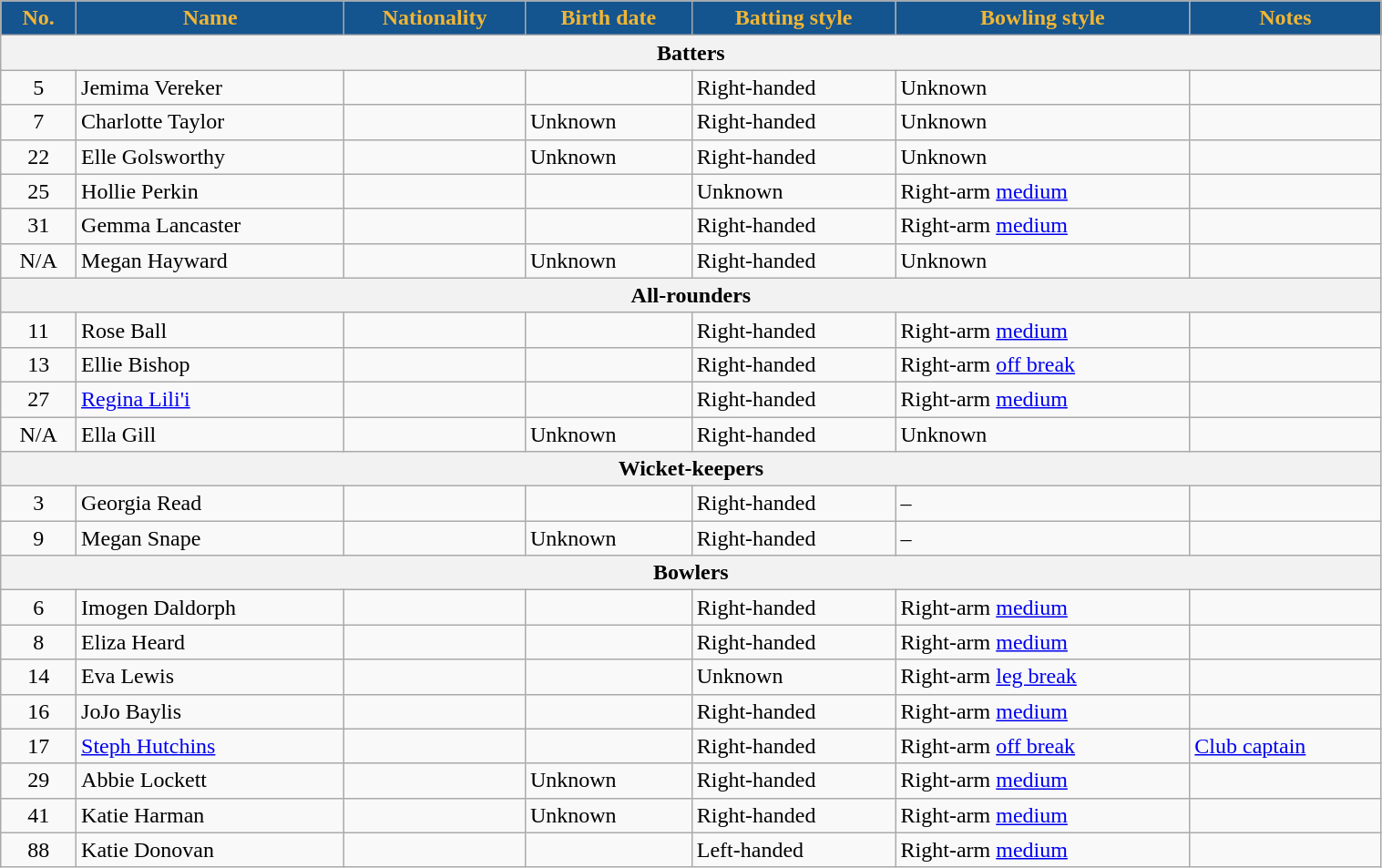<table class="wikitable"  style="width:80%;">
<tr>
<th style="background:#14548f; color:#F1B634">No.</th>
<th style="background:#14548f; color:#F1B634">Name</th>
<th style="background:#14548f; color:#F1B634">Nationality</th>
<th style="background:#14548f; color:#F1B634">Birth date</th>
<th style="background:#14548f; color:#F1B634">Batting style</th>
<th style="background:#14548f; color:#F1B634">Bowling style</th>
<th style="background:#14548f; color:#F1B634">Notes</th>
</tr>
<tr>
<th colspan="7">Batters</th>
</tr>
<tr>
<td style="text-align:center">5</td>
<td>Jemima Vereker</td>
<td style="text-align:center"></td>
<td></td>
<td>Right-handed</td>
<td>Unknown</td>
<td></td>
</tr>
<tr>
<td style="text-align:center">7</td>
<td>Charlotte Taylor</td>
<td style="text-align:center"></td>
<td>Unknown</td>
<td>Right-handed</td>
<td>Unknown</td>
<td></td>
</tr>
<tr>
<td style="text-align:center">22</td>
<td>Elle Golsworthy</td>
<td style="text-align:center"></td>
<td>Unknown</td>
<td>Right-handed</td>
<td>Unknown</td>
<td></td>
</tr>
<tr>
<td style="text-align:center">25</td>
<td>Hollie Perkin</td>
<td style="text-align:center"></td>
<td></td>
<td>Unknown</td>
<td>Right-arm <a href='#'>medium</a></td>
<td></td>
</tr>
<tr>
<td style="text-align:center">31</td>
<td>Gemma Lancaster</td>
<td style="text-align:center"></td>
<td></td>
<td>Right-handed</td>
<td>Right-arm <a href='#'>medium</a></td>
<td></td>
</tr>
<tr>
<td style="text-align:center">N/A</td>
<td>Megan Hayward</td>
<td style="text-align:center"></td>
<td>Unknown</td>
<td>Right-handed</td>
<td>Unknown</td>
<td></td>
</tr>
<tr>
<th colspan="7">All-rounders</th>
</tr>
<tr>
<td style="text-align:center">11</td>
<td>Rose Ball</td>
<td style="text-align:center"></td>
<td></td>
<td>Right-handed</td>
<td>Right-arm <a href='#'>medium</a></td>
<td></td>
</tr>
<tr>
<td style="text-align:center">13</td>
<td>Ellie Bishop</td>
<td style="text-align:center"></td>
<td></td>
<td>Right-handed</td>
<td>Right-arm <a href='#'>off break</a></td>
<td></td>
</tr>
<tr>
<td style="text-align:center">27</td>
<td><a href='#'>Regina Lili'i</a> </td>
<td style="text-align:center"></td>
<td></td>
<td>Right-handed</td>
<td>Right-arm <a href='#'>medium</a></td>
<td></td>
</tr>
<tr>
<td style="text-align:center">N/A</td>
<td>Ella Gill</td>
<td style="text-align:center"></td>
<td>Unknown</td>
<td>Right-handed</td>
<td>Unknown</td>
<td></td>
</tr>
<tr>
<th colspan="7">Wicket-keepers</th>
</tr>
<tr>
<td style="text-align:center">3</td>
<td>Georgia Read</td>
<td style="text-align:center"></td>
<td></td>
<td>Right-handed</td>
<td>–</td>
<td></td>
</tr>
<tr>
<td style="text-align:center">9</td>
<td>Megan Snape</td>
<td style="text-align:center"></td>
<td>Unknown</td>
<td>Right-handed</td>
<td>–</td>
<td></td>
</tr>
<tr>
<th colspan="7">Bowlers</th>
</tr>
<tr>
<td style="text-align:center">6</td>
<td>Imogen Daldorph</td>
<td style="text-align:center"></td>
<td></td>
<td>Right-handed</td>
<td>Right-arm <a href='#'>medium</a></td>
<td></td>
</tr>
<tr>
<td style="text-align:center">8</td>
<td>Eliza Heard</td>
<td style="text-align:center"></td>
<td></td>
<td>Right-handed</td>
<td>Right-arm <a href='#'>medium</a></td>
<td></td>
</tr>
<tr>
<td style="text-align:center">14</td>
<td>Eva Lewis</td>
<td style="text-align:center"></td>
<td></td>
<td>Unknown</td>
<td>Right-arm <a href='#'>leg break</a></td>
<td></td>
</tr>
<tr>
<td style="text-align:center">16</td>
<td>JoJo Baylis</td>
<td style="text-align:center"></td>
<td></td>
<td>Right-handed</td>
<td>Right-arm <a href='#'>medium</a></td>
<td></td>
</tr>
<tr>
<td style="text-align:center">17</td>
<td><a href='#'>Steph Hutchins</a></td>
<td style="text-align:center"></td>
<td></td>
<td>Right-handed</td>
<td>Right-arm <a href='#'>off break</a></td>
<td><a href='#'>Club captain</a></td>
</tr>
<tr>
<td style="text-align:center">29</td>
<td>Abbie Lockett</td>
<td style="text-align:center"></td>
<td>Unknown</td>
<td>Right-handed</td>
<td>Right-arm <a href='#'>medium</a></td>
<td></td>
</tr>
<tr>
<td style="text-align:center">41</td>
<td>Katie Harman</td>
<td style="text-align:center"></td>
<td>Unknown</td>
<td>Right-handed</td>
<td>Right-arm <a href='#'>medium</a></td>
<td></td>
</tr>
<tr>
<td style="text-align:center">88</td>
<td>Katie Donovan </td>
<td style="text-align:center"></td>
<td></td>
<td>Left-handed</td>
<td>Right-arm <a href='#'>medium</a></td>
<td></td>
</tr>
</table>
